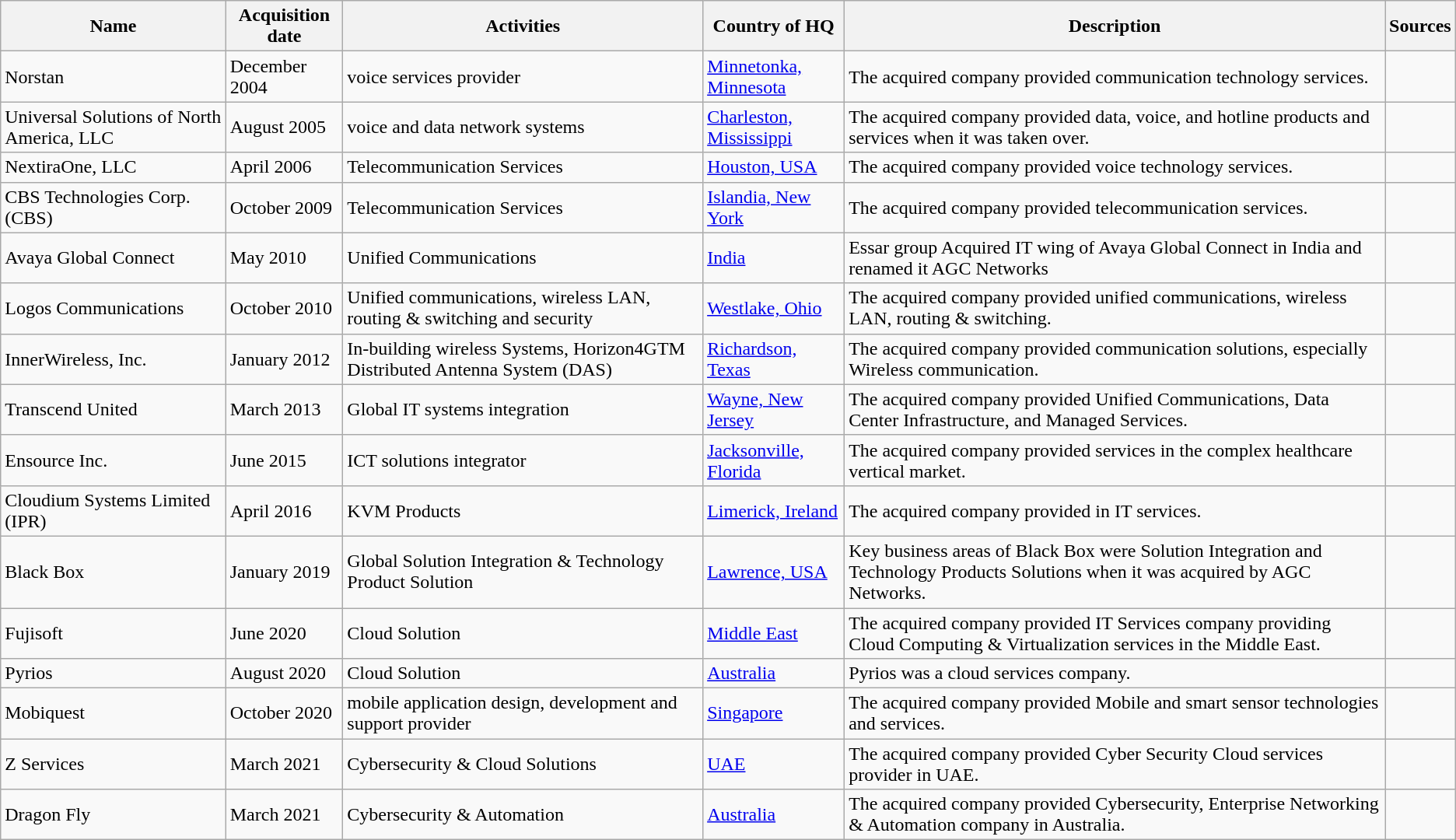<table class="wikitable sortable">
<tr>
<th data-sort-type="text">Name</th>
<th data-sort-type="date">Acquisition date</th>
<th data-sort-type="text">Activities</th>
<th data-sort-type="text">Country of HQ</th>
<th>Description</th>
<th>Sources</th>
</tr>
<tr>
<td>Norstan</td>
<td>December 2004</td>
<td>voice services provider</td>
<td><a href='#'>Minnetonka, Minnesota</a></td>
<td>The acquired company provided communication technology services.</td>
<td></td>
</tr>
<tr>
<td>Universal Solutions of North America, LLC</td>
<td>August 2005</td>
<td>voice and data network systems</td>
<td><a href='#'>Charleston, Mississippi</a></td>
<td>The acquired company provided data, voice, and hotline products and services when it was taken over.</td>
<td></td>
</tr>
<tr>
<td>NextiraOne, LLC</td>
<td>April 2006</td>
<td>Telecommunication Services</td>
<td><a href='#'>Houston, USA</a></td>
<td>The acquired company provided voice technology services.</td>
<td></td>
</tr>
<tr>
<td>CBS Technologies Corp. (CBS)</td>
<td>October 2009</td>
<td>Telecommunication Services</td>
<td><a href='#'>Islandia, New York</a></td>
<td>The acquired company provided telecommunication services.</td>
<td></td>
</tr>
<tr>
<td>Avaya Global Connect</td>
<td>May 2010</td>
<td>Unified Communications</td>
<td><a href='#'>India</a></td>
<td>Essar group Acquired IT wing of Avaya Global Connect in India and renamed it AGC Networks</td>
<td></td>
</tr>
<tr>
<td>Logos Communications</td>
<td>October 2010</td>
<td>Unified communications, wireless LAN, routing & switching and security</td>
<td><a href='#'>Westlake, Ohio</a></td>
<td>The acquired company provided unified communications, wireless LAN, routing & switching.</td>
<td></td>
</tr>
<tr>
<td>InnerWireless, Inc.</td>
<td>January 2012</td>
<td>In-building wireless Systems, Horizon4GTM Distributed Antenna System (DAS)</td>
<td><a href='#'>Richardson, Texas</a></td>
<td>The acquired company provided communication solutions, especially Wireless communication.</td>
<td></td>
</tr>
<tr>
<td>Transcend United</td>
<td>March 2013</td>
<td>Global IT systems integration</td>
<td><a href='#'>Wayne, New Jersey</a></td>
<td>The acquired company provided Unified Communications, Data Center Infrastructure, and Managed Services.</td>
<td></td>
</tr>
<tr>
<td>Ensource Inc.</td>
<td>June 2015</td>
<td>ICT solutions integrator</td>
<td><a href='#'>Jacksonville, Florida</a></td>
<td>The acquired company provided services in the complex healthcare vertical market.</td>
<td></td>
</tr>
<tr>
<td>Cloudium Systems Limited (IPR)</td>
<td>April 2016</td>
<td>KVM Products</td>
<td><a href='#'>Limerick, Ireland</a></td>
<td>The acquired company provided in IT services.</td>
<td></td>
</tr>
<tr>
<td>Black Box</td>
<td>January 2019</td>
<td>Global Solution Integration & Technology Product Solution</td>
<td><a href='#'>Lawrence, USA</a></td>
<td>Key business areas of Black Box were Solution Integration and Technology Products Solutions when it was acquired by AGC Networks.</td>
<td></td>
</tr>
<tr>
<td>Fujisoft</td>
<td>June 2020</td>
<td>Cloud Solution</td>
<td><a href='#'>Middle East</a></td>
<td>The acquired company provided IT Services company providing Cloud Computing & Virtualization services in the Middle East.</td>
<td></td>
</tr>
<tr>
<td>Pyrios</td>
<td>August 2020</td>
<td>Cloud Solution</td>
<td><a href='#'>Australia</a></td>
<td>Pyrios was a cloud services company.</td>
<td></td>
</tr>
<tr>
<td>Mobiquest</td>
<td>October 2020</td>
<td>mobile application design, development and support provider</td>
<td><a href='#'>Singapore</a></td>
<td>The acquired company provided Mobile and smart sensor technologies and services.</td>
<td></td>
</tr>
<tr>
<td>Z Services</td>
<td>March 2021</td>
<td>Cybersecurity & Cloud Solutions</td>
<td><a href='#'>UAE</a></td>
<td>The acquired company provided Cyber Security Cloud services provider in UAE.</td>
<td></td>
</tr>
<tr>
<td>Dragon Fly</td>
<td>March 2021</td>
<td>Cybersecurity & Automation</td>
<td><a href='#'>Australia</a></td>
<td>The acquired company provided Cybersecurity, Enterprise Networking & Automation company in Australia.</td>
<td></td>
</tr>
</table>
